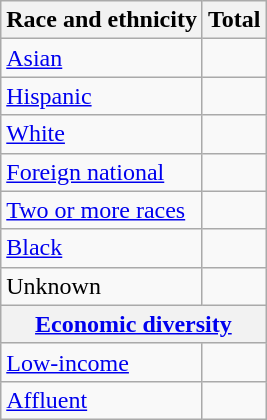<table class="wikitable floatright sortable collapsible"; text-align:right; font-size:80%;">
<tr>
<th>Race and ethnicity</th>
<th colspan="2" data-sort-type=number>Total</th>
</tr>
<tr>
<td><a href='#'>Asian</a></td>
<td align=right></td>
</tr>
<tr>
<td><a href='#'>Hispanic</a></td>
<td align=right></td>
</tr>
<tr>
<td><a href='#'>White</a></td>
<td align=right></td>
</tr>
<tr>
<td><a href='#'>Foreign national</a></td>
<td align=right></td>
</tr>
<tr>
<td><a href='#'>Two or more races</a></td>
<td align=right></td>
</tr>
<tr>
<td><a href='#'>Black</a></td>
<td align=right></td>
</tr>
<tr>
<td>Unknown</td>
<td align=right></td>
</tr>
<tr>
<th colspan="4" data-sort-type=number><a href='#'>Economic diversity</a></th>
</tr>
<tr>
<td><a href='#'>Low-income</a></td>
<td align=right></td>
</tr>
<tr>
<td><a href='#'>Affluent</a></td>
<td align=right></td>
</tr>
</table>
